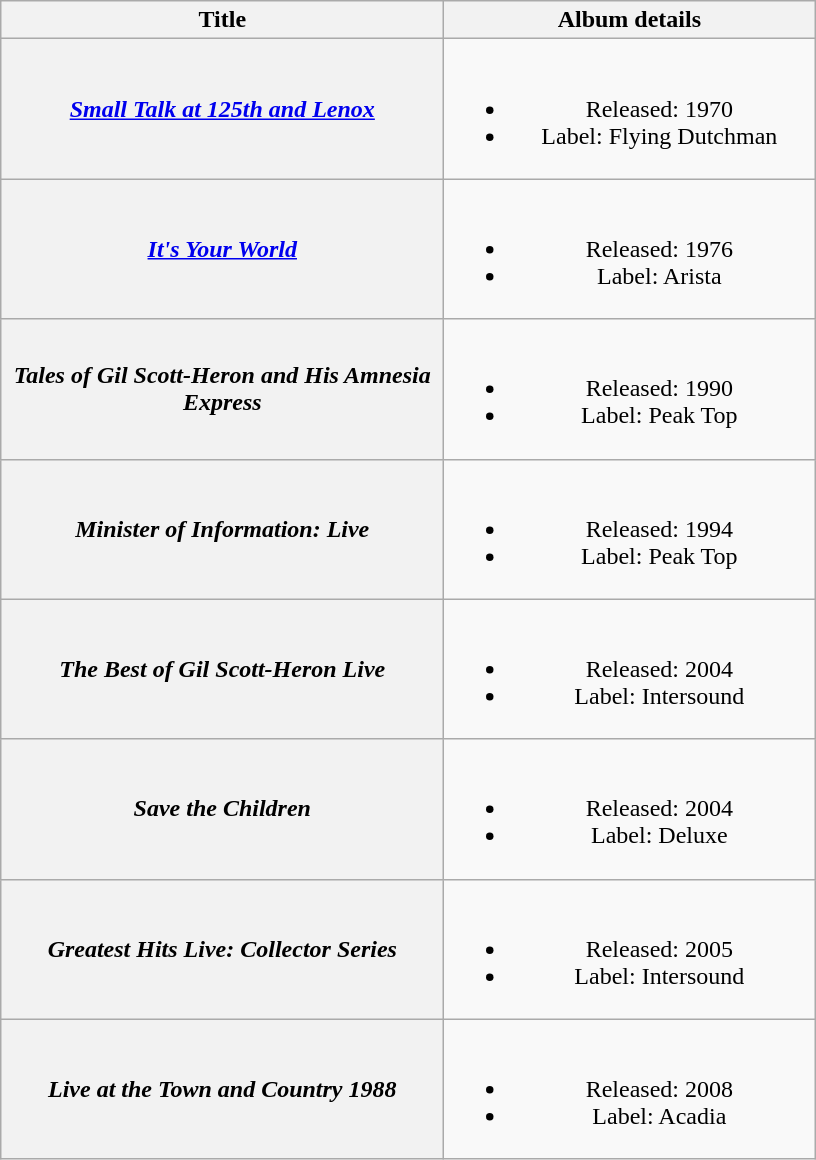<table class="wikitable plainrowheaders" style="text-align:center;">
<tr>
<th scope="col" style="width:18em;">Title</th>
<th scope="col" style="width:15em;">Album details</th>
</tr>
<tr>
<th scope="row"><em><a href='#'>Small Talk at 125th and Lenox</a></em></th>
<td><br><ul><li>Released: 1970</li><li>Label: Flying Dutchman</li></ul></td>
</tr>
<tr>
<th scope="row"><em><a href='#'>It's Your World</a></em> </th>
<td><br><ul><li>Released: 1976</li><li>Label: Arista</li></ul></td>
</tr>
<tr>
<th scope="row"><em>Tales of Gil Scott-Heron and His Amnesia Express</em></th>
<td><br><ul><li>Released: 1990</li><li>Label: Peak Top</li></ul></td>
</tr>
<tr>
<th scope="row"><em>Minister of Information: Live</em></th>
<td><br><ul><li>Released: 1994</li><li>Label: Peak Top</li></ul></td>
</tr>
<tr>
<th scope="row"><em>The Best of Gil Scott-Heron Live</em></th>
<td><br><ul><li>Released: 2004</li><li>Label: Intersound</li></ul></td>
</tr>
<tr>
<th scope="row"><em>Save the Children</em></th>
<td><br><ul><li>Released: 2004</li><li>Label: Deluxe</li></ul></td>
</tr>
<tr>
<th scope="row"><em>Greatest Hits Live: Collector Series</em></th>
<td><br><ul><li>Released: 2005</li><li>Label: Intersound</li></ul></td>
</tr>
<tr>
<th scope="row"><em>Live at the Town and Country 1988</em></th>
<td><br><ul><li>Released: 2008</li><li>Label: Acadia</li></ul></td>
</tr>
</table>
